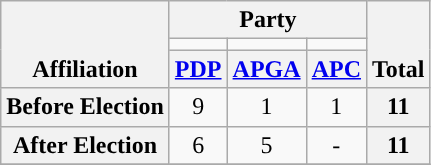<table class=wikitable style="text-align:center">
<tr style="vertical-align:bottom;">
<th rowspan=3>Affiliation</th>
<th colspan=3>Party</th>
<th rowspan=3>Total</th>
</tr>
<tr>
<td style="background-color:"></td>
<td style="background-color:"></td>
<td style="background-color:"></td>
</tr>
<tr>
<th><a href='#'>PDP</a></th>
<th><a href='#'>APGA</a></th>
<th><a href='#'>APC</a></th>
</tr>
<tr>
<th>Before Election</th>
<td>9</td>
<td>1</td>
<td>1</td>
<th>11</th>
</tr>
<tr>
<th>After Election</th>
<td>6</td>
<td>5</td>
<td>-</td>
<th>11</th>
</tr>
<tr>
</tr>
</table>
